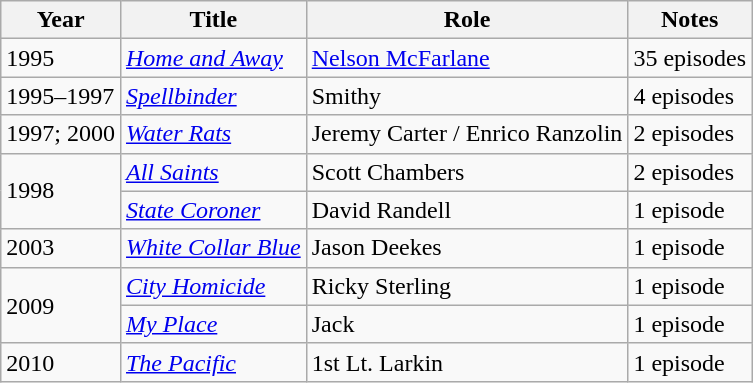<table class="wikitable sortable">
<tr>
<th>Year</th>
<th>Title</th>
<th>Role</th>
<th class="unsortable">Notes</th>
</tr>
<tr>
<td>1995</td>
<td><em><a href='#'>Home and Away</a></em></td>
<td><a href='#'>Nelson McFarlane</a></td>
<td>35 episodes</td>
</tr>
<tr>
<td>1995–1997</td>
<td><em><a href='#'>Spellbinder</a></em></td>
<td>Smithy</td>
<td>4 episodes</td>
</tr>
<tr>
<td>1997; 2000</td>
<td><em><a href='#'>Water Rats</a></em></td>
<td>Jeremy Carter / Enrico Ranzolin</td>
<td>2 episodes</td>
</tr>
<tr>
<td rowspan=2>1998</td>
<td><em><a href='#'>All Saints</a></em></td>
<td>Scott Chambers</td>
<td>2 episodes</td>
</tr>
<tr>
<td><em><a href='#'>State Coroner</a></em></td>
<td>David Randell</td>
<td>1 episode</td>
</tr>
<tr>
<td>2003</td>
<td><em><a href='#'>White Collar Blue</a></em></td>
<td>Jason Deekes</td>
<td>1 episode</td>
</tr>
<tr>
<td rowspan=2>2009</td>
<td><em><a href='#'>City Homicide</a></em></td>
<td>Ricky Sterling</td>
<td>1 episode</td>
</tr>
<tr>
<td><em><a href='#'>My Place</a></em></td>
<td>Jack</td>
<td>1 episode</td>
</tr>
<tr>
<td>2010</td>
<td><em><a href='#'>The Pacific</a></em></td>
<td>1st Lt. Larkin</td>
<td>1 episode</td>
</tr>
</table>
